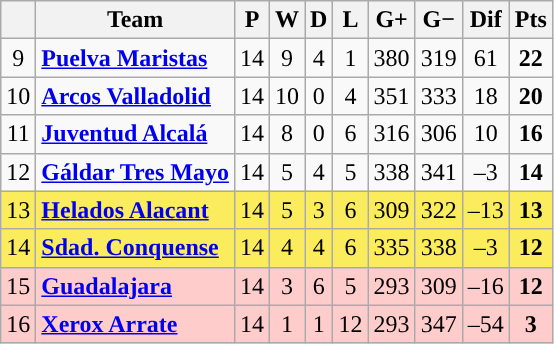<table class="wikitable sortable" style="text-align: center;">
<tr>
<th align="center"></th>
<th align="center">Team</th>
<th align="center">P</th>
<th align="center">W</th>
<th align="center">D</th>
<th align="center">L</th>
<th align="center">G+</th>
<th align="center">G−</th>
<th align="center">Dif</th>
<th align="center">Pts</th>
</tr>
<tr style="background:">
<td>9</td>
<td align="left"><strong><a href='#'>Puelva Maristas</a></strong></td>
<td>14</td>
<td>9</td>
<td>4</td>
<td>1</td>
<td>380</td>
<td>319</td>
<td>61</td>
<td><strong>22</strong></td>
</tr>
<tr style="background:">
<td>10</td>
<td align="left"><strong><a href='#'>Arcos Valladolid</a></strong></td>
<td>14</td>
<td>10</td>
<td>0</td>
<td>4</td>
<td>351</td>
<td>333</td>
<td>18</td>
<td><strong>20</strong></td>
</tr>
<tr style="background:">
<td>11</td>
<td align="left"><strong><a href='#'>Juventud Alcalá</a></strong></td>
<td>14</td>
<td>8</td>
<td>0</td>
<td>6</td>
<td>316</td>
<td>306</td>
<td>10</td>
<td><strong>16</strong></td>
</tr>
<tr style="background:">
<td>12</td>
<td align="left"><strong><a href='#'>Gáldar Tres Mayo</a></strong></td>
<td>14</td>
<td>5</td>
<td>4</td>
<td>5</td>
<td>338</td>
<td>341</td>
<td>–3</td>
<td><strong>14</strong></td>
</tr>
<tr style="background: #FBEC5D;">
<td>13</td>
<td align="left"><strong><a href='#'>Helados Alacant</a></strong></td>
<td>14</td>
<td>5</td>
<td>3</td>
<td>6</td>
<td>309</td>
<td>322</td>
<td>–13</td>
<td><strong>13</strong></td>
</tr>
<tr style="background: #FBEC5D;">
<td>14</td>
<td align="left"><strong><a href='#'>Sdad. Conquense</a></strong></td>
<td>14</td>
<td>4</td>
<td>4</td>
<td>6</td>
<td>335</td>
<td>338</td>
<td>–3</td>
<td><strong>12</strong></td>
</tr>
<tr style="background: #FFCCCC;">
<td>15</td>
<td align="left"><strong><a href='#'>Guadalajara</a></strong></td>
<td>14</td>
<td>3</td>
<td>6</td>
<td>5</td>
<td>293</td>
<td>309</td>
<td>–16</td>
<td><strong>12</strong></td>
</tr>
<tr style="background: #FFCCCC;">
<td>16</td>
<td align="left"><strong><a href='#'>Xerox Arrate</a></strong></td>
<td>14</td>
<td>1</td>
<td>1</td>
<td>12</td>
<td>293</td>
<td>347</td>
<td>–54</td>
<td><strong>3</strong></td>
</tr>
</table>
